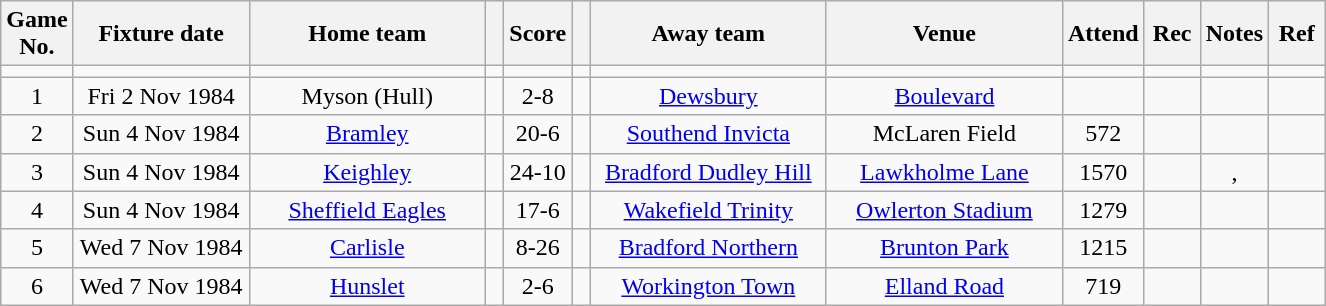<table class="wikitable" style="text-align:center;">
<tr>
<th width=10 abbr="No">Game No.</th>
<th width=110 abbr="Date">Fixture date</th>
<th width=150 abbr="Home Team">Home team</th>
<th width=5 abbr="space"></th>
<th width=20 abbr="Score">Score</th>
<th width=5 abbr="space"></th>
<th width=150 abbr="Away Team">Away team</th>
<th width=150 abbr="Venue">Venue</th>
<th width=30 abbr="Att">Attend</th>
<th width=30 abbr="Rec">Rec</th>
<th width=20 abbr="Notes">Notes</th>
<th width=30 abbr="Ref">Ref</th>
</tr>
<tr>
<td></td>
<td></td>
<td></td>
<td></td>
<td></td>
<td></td>
<td></td>
<td></td>
<td></td>
<td></td>
<td></td>
<td></td>
</tr>
<tr>
<td>1</td>
<td>Fri 2 Nov 1984</td>
<td>Myson (Hull)</td>
<td></td>
<td>2-8</td>
<td></td>
<td><a href='#'>Dewsbury</a></td>
<td><a href='#'>Boulevard</a></td>
<td></td>
<td></td>
<td></td>
<td></td>
</tr>
<tr>
<td>2</td>
<td>Sun 4 Nov 1984</td>
<td><a href='#'>Bramley</a></td>
<td></td>
<td>20-6</td>
<td></td>
<td><a href='#'>Southend Invicta</a></td>
<td>McLaren Field</td>
<td>572</td>
<td></td>
<td></td>
<td></td>
</tr>
<tr>
<td>3</td>
<td>Sun 4 Nov 1984</td>
<td><a href='#'>Keighley</a></td>
<td></td>
<td>24-10</td>
<td></td>
<td><a href='#'>Bradford Dudley Hill</a></td>
<td><a href='#'>Lawkholme Lane</a></td>
<td>1570</td>
<td></td>
<td>, </td>
<td></td>
</tr>
<tr>
<td>4</td>
<td>Sun 4 Nov 1984</td>
<td><a href='#'>Sheffield Eagles</a></td>
<td></td>
<td>17-6</td>
<td></td>
<td><a href='#'>Wakefield Trinity</a></td>
<td><a href='#'>Owlerton Stadium</a></td>
<td>1279</td>
<td></td>
<td></td>
<td></td>
</tr>
<tr>
<td>5</td>
<td>Wed 7 Nov 1984</td>
<td><a href='#'>Carlisle</a></td>
<td></td>
<td>8-26</td>
<td></td>
<td><a href='#'>Bradford Northern</a></td>
<td><a href='#'>Brunton Park</a></td>
<td>1215</td>
<td></td>
<td></td>
<td></td>
</tr>
<tr>
<td>6</td>
<td>Wed 7 Nov 1984</td>
<td><a href='#'>Hunslet</a></td>
<td></td>
<td>2-6</td>
<td></td>
<td><a href='#'>Workington Town</a></td>
<td><a href='#'>Elland Road</a></td>
<td>719</td>
<td></td>
<td></td>
<td></td>
</tr>
</table>
